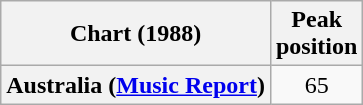<table class="wikitable sortable plainrowheaders" style="text-align:center">
<tr>
<th>Chart (1988)</th>
<th>Peak<br>position</th>
</tr>
<tr>
<th scope="row">Australia (<a href='#'>Music Report</a>)</th>
<td style="text-align:center;">65</td>
</tr>
</table>
